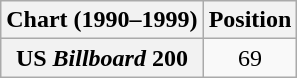<table class="wikitable plainrowheaders" style="text-align:center;">
<tr>
<th scope="col">Chart (1990–1999)</th>
<th scope="col">Position</th>
</tr>
<tr>
<th scope="row">US <em>Billboard</em> 200</th>
<td>69</td>
</tr>
</table>
